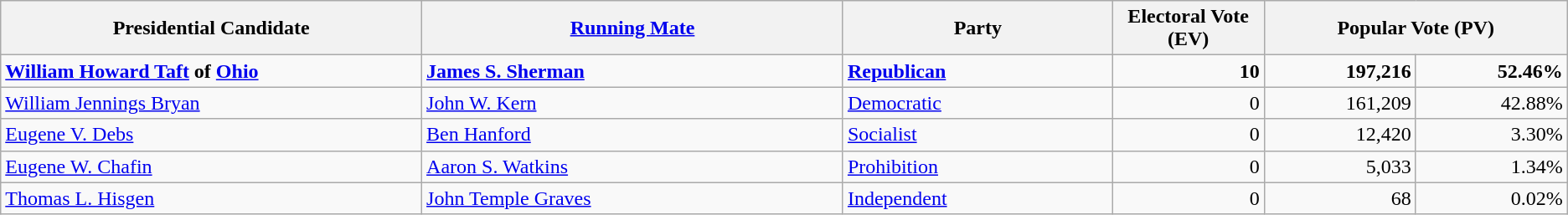<table class="wikitable">
<tr>
<th width="25%">Presidential Candidate</th>
<th width="25%"><a href='#'>Running Mate</a></th>
<th width="16%">Party</th>
<th width="9%">Electoral Vote (EV)</th>
<th colspan="2" width="18%">Popular Vote (PV)</th>
</tr>
<tr>
<td><strong><a href='#'>William Howard Taft</a> of <a href='#'>Ohio</a></strong></td>
<td><strong><a href='#'>James S. Sherman</a></strong></td>
<td><strong><a href='#'>Republican</a></strong></td>
<td align="right"><strong>10</strong></td>
<td align="right"><strong>197,216</strong></td>
<td align="right"><strong>52.46%</strong></td>
</tr>
<tr>
<td><a href='#'>William Jennings Bryan</a></td>
<td><a href='#'>John W. Kern</a></td>
<td><a href='#'>Democratic</a></td>
<td align="right">0</td>
<td align="right">161,209</td>
<td align="right">42.88%</td>
</tr>
<tr>
<td><a href='#'>Eugene V. Debs</a></td>
<td><a href='#'>Ben Hanford</a></td>
<td><a href='#'>Socialist</a></td>
<td align="right">0</td>
<td align="right">12,420</td>
<td align="right">3.30%</td>
</tr>
<tr>
<td><a href='#'>Eugene W. Chafin</a></td>
<td><a href='#'>Aaron S. Watkins</a></td>
<td><a href='#'>Prohibition</a></td>
<td align="right">0</td>
<td align="right">5,033</td>
<td align="right">1.34%</td>
</tr>
<tr>
<td><a href='#'>Thomas L. Hisgen</a></td>
<td><a href='#'>John Temple Graves</a></td>
<td><a href='#'>Independent</a></td>
<td align="right">0</td>
<td align="right">68</td>
<td align="right">0.02%</td>
</tr>
</table>
